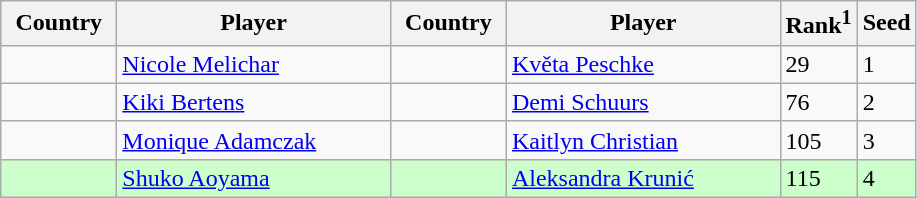<table class="sortable wikitable">
<tr>
<th width="70">Country</th>
<th width="175">Player</th>
<th width="70">Country</th>
<th width="175">Player</th>
<th>Rank<sup>1</sup></th>
<th>Seed</th>
</tr>
<tr>
<td></td>
<td><a href='#'>Nicole Melichar</a></td>
<td></td>
<td><a href='#'>Květa Peschke</a></td>
<td>29</td>
<td>1</td>
</tr>
<tr>
<td></td>
<td><a href='#'>Kiki Bertens</a></td>
<td></td>
<td><a href='#'>Demi Schuurs</a></td>
<td>76</td>
<td>2</td>
</tr>
<tr>
<td></td>
<td><a href='#'>Monique Adamczak</a></td>
<td></td>
<td><a href='#'>Kaitlyn Christian</a></td>
<td>105</td>
<td>3</td>
</tr>
<tr style="background:#cfc;">
<td></td>
<td><a href='#'>Shuko Aoyama</a></td>
<td></td>
<td><a href='#'>Aleksandra Krunić</a></td>
<td>115</td>
<td>4</td>
</tr>
</table>
